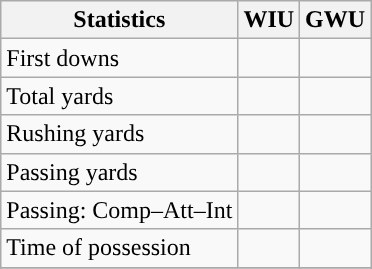<table class="wikitable" style="float: left;">
<tr>
<th>Statistics</th>
<th>WIU</th>
<th>GWU</th>
</tr>
<tr>
<td>First downs</td>
<td></td>
<td></td>
</tr>
<tr>
<td>Total yards</td>
<td></td>
<td></td>
</tr>
<tr>
<td>Rushing yards</td>
<td></td>
<td></td>
</tr>
<tr>
<td>Passing yards</td>
<td></td>
<td></td>
</tr>
<tr>
<td>Passing: Comp–Att–Int</td>
<td></td>
<td></td>
</tr>
<tr>
<td>Time of possession</td>
<td></td>
<td></td>
</tr>
<tr>
</tr>
</table>
